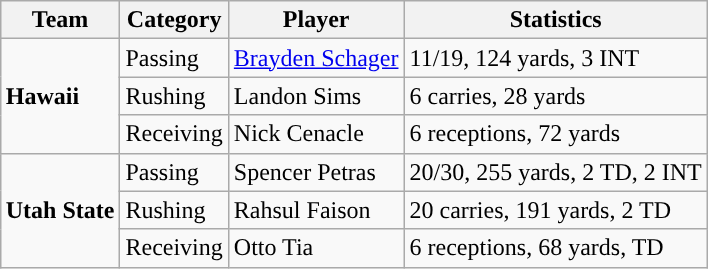<table class="wikitable" style="float: right;">
<tr>
<th>Team</th>
<th>Category</th>
<th>Player</th>
<th>Statistics</th>
</tr>
<tr>
<td rowspan=3><strong>Hawaii</strong></td>
<td>Passing</td>
<td><a href='#'>Brayden Schager</a></td>
<td>11/19, 124 yards, 3 INT</td>
</tr>
<tr>
<td>Rushing</td>
<td>Landon Sims</td>
<td>6 carries, 28 yards</td>
</tr>
<tr>
<td>Receiving</td>
<td>Nick Cenacle</td>
<td>6 receptions, 72 yards</td>
</tr>
<tr>
<td rowspan=3><strong>Utah State</strong></td>
<td>Passing</td>
<td>Spencer Petras</td>
<td>20/30, 255 yards, 2 TD, 2 INT</td>
</tr>
<tr>
<td>Rushing</td>
<td>Rahsul Faison</td>
<td>20 carries, 191 yards, 2 TD</td>
</tr>
<tr>
<td>Receiving</td>
<td>Otto Tia</td>
<td>6 receptions, 68 yards, TD</td>
</tr>
</table>
